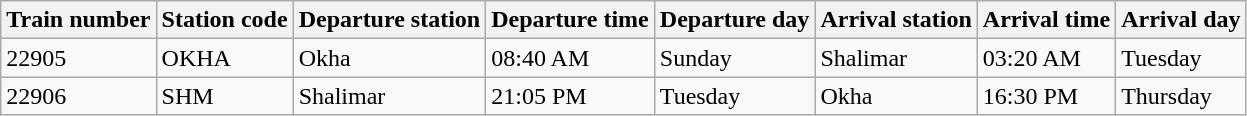<table class="wikitable">
<tr>
<th>Train number</th>
<th>Station code</th>
<th>Departure station</th>
<th>Departure time</th>
<th>Departure day</th>
<th>Arrival station</th>
<th>Arrival time</th>
<th>Arrival day</th>
</tr>
<tr>
<td>22905</td>
<td>OKHA</td>
<td>Okha</td>
<td>08:40 AM</td>
<td>Sunday</td>
<td>Shalimar</td>
<td>03:20 AM</td>
<td>Tuesday</td>
</tr>
<tr>
<td>22906</td>
<td>SHM</td>
<td>Shalimar</td>
<td>21:05 PM</td>
<td>Tuesday</td>
<td>Okha</td>
<td>16:30 PM</td>
<td>Thursday</td>
</tr>
</table>
